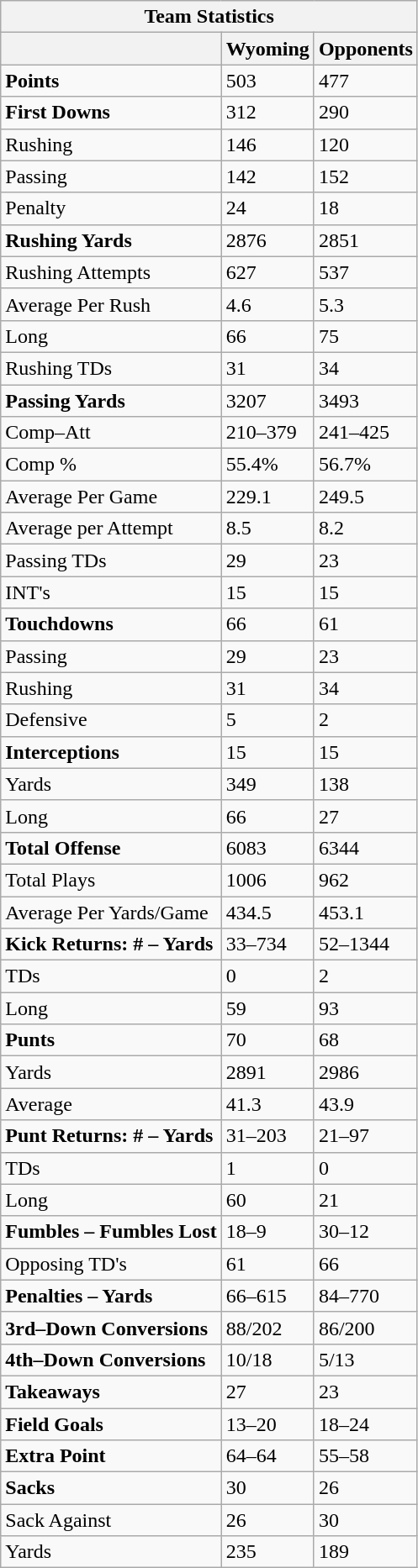<table class="wikitable collapsible collapsed">
<tr>
<th colspan="3">Team Statistics </th>
</tr>
<tr>
<th></th>
<th>Wyoming</th>
<th>Opponents</th>
</tr>
<tr>
<td><strong>Points</strong></td>
<td>503</td>
<td>477</td>
</tr>
<tr>
<td><strong>First Downs</strong></td>
<td>312</td>
<td>290</td>
</tr>
<tr>
<td>Rushing</td>
<td>146</td>
<td>120</td>
</tr>
<tr>
<td>Passing</td>
<td>142</td>
<td>152</td>
</tr>
<tr>
<td>Penalty</td>
<td>24</td>
<td>18</td>
</tr>
<tr>
<td><strong>Rushing Yards</strong></td>
<td>2876</td>
<td>2851</td>
</tr>
<tr>
<td>Rushing Attempts</td>
<td>627</td>
<td>537</td>
</tr>
<tr>
<td>Average Per Rush</td>
<td>4.6</td>
<td>5.3</td>
</tr>
<tr>
<td>Long</td>
<td>66</td>
<td>75</td>
</tr>
<tr>
<td>Rushing TDs</td>
<td>31</td>
<td>34</td>
</tr>
<tr>
<td><strong>Passing Yards</strong></td>
<td>3207</td>
<td>3493</td>
</tr>
<tr>
<td>Comp–Att</td>
<td>210–379</td>
<td>241–425</td>
</tr>
<tr>
<td>Comp %</td>
<td>55.4%</td>
<td>56.7%</td>
</tr>
<tr>
<td>Average Per Game</td>
<td>229.1</td>
<td>249.5</td>
</tr>
<tr>
<td>Average per Attempt</td>
<td>8.5</td>
<td>8.2</td>
</tr>
<tr>
<td>Passing TDs</td>
<td>29</td>
<td>23</td>
</tr>
<tr>
<td>INT's</td>
<td>15</td>
<td>15</td>
</tr>
<tr>
<td><strong>Touchdowns</strong></td>
<td>66</td>
<td>61</td>
</tr>
<tr>
<td>Passing</td>
<td>29</td>
<td>23</td>
</tr>
<tr>
<td>Rushing</td>
<td>31</td>
<td>34</td>
</tr>
<tr>
<td>Defensive</td>
<td>5</td>
<td>2</td>
</tr>
<tr>
<td><strong>Interceptions</strong></td>
<td>15</td>
<td>15</td>
</tr>
<tr>
<td>Yards</td>
<td>349</td>
<td>138</td>
</tr>
<tr>
<td>Long</td>
<td>66</td>
<td>27</td>
</tr>
<tr>
<td><strong>Total Offense</strong></td>
<td>6083</td>
<td>6344</td>
</tr>
<tr>
<td>Total Plays</td>
<td>1006</td>
<td>962</td>
</tr>
<tr>
<td>Average Per Yards/Game</td>
<td>434.5</td>
<td>453.1</td>
</tr>
<tr>
<td><strong>Kick Returns: # – Yards</strong></td>
<td>33–734</td>
<td>52–1344</td>
</tr>
<tr>
<td>TDs</td>
<td>0</td>
<td>2</td>
</tr>
<tr>
<td>Long</td>
<td>59</td>
<td>93</td>
</tr>
<tr>
<td><strong>Punts</strong></td>
<td>70</td>
<td>68</td>
</tr>
<tr>
<td>Yards</td>
<td>2891</td>
<td>2986</td>
</tr>
<tr>
<td>Average</td>
<td>41.3</td>
<td>43.9</td>
</tr>
<tr>
<td><strong>Punt Returns: # – Yards</strong></td>
<td>31–203</td>
<td>21–97</td>
</tr>
<tr>
<td>TDs</td>
<td>1</td>
<td>0</td>
</tr>
<tr>
<td>Long</td>
<td>60</td>
<td>21</td>
</tr>
<tr>
<td><strong>Fumbles – Fumbles Lost</strong></td>
<td>18–9</td>
<td>30–12</td>
</tr>
<tr>
<td>Opposing TD's</td>
<td>61</td>
<td>66</td>
</tr>
<tr>
<td><strong>Penalties – Yards</strong></td>
<td>66–615</td>
<td>84–770</td>
</tr>
<tr>
<td><strong>3rd–Down Conversions</strong></td>
<td>88/202</td>
<td>86/200</td>
</tr>
<tr>
<td><strong>4th–Down Conversions</strong></td>
<td>10/18</td>
<td>5/13</td>
</tr>
<tr>
<td><strong>Takeaways</strong></td>
<td>27</td>
<td>23</td>
</tr>
<tr>
<td><strong>Field Goals</strong></td>
<td>13–20</td>
<td>18–24</td>
</tr>
<tr>
<td><strong>Extra Point</strong></td>
<td>64–64</td>
<td>55–58</td>
</tr>
<tr>
<td><strong>Sacks</strong></td>
<td>30</td>
<td>26</td>
</tr>
<tr>
<td>Sack Against</td>
<td>26</td>
<td>30</td>
</tr>
<tr>
<td>Yards</td>
<td>235</td>
<td>189</td>
</tr>
</table>
